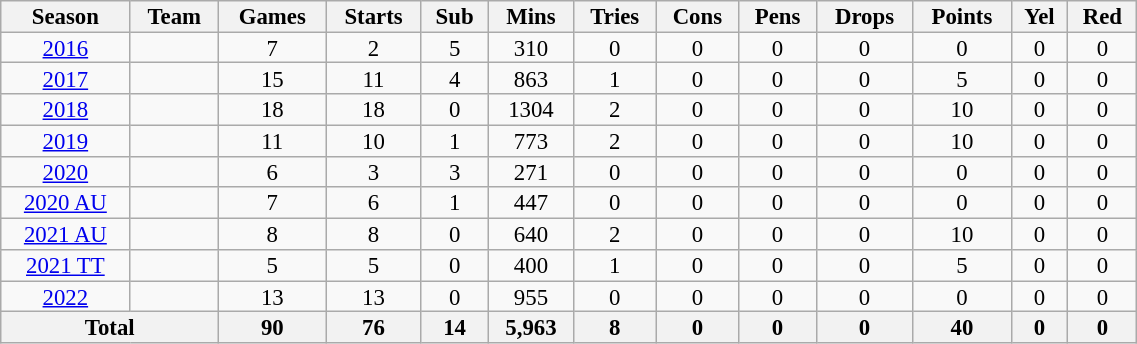<table class="wikitable" style="text-align:center; line-height:90%; font-size:95%; width:60%;">
<tr>
<th>Season</th>
<th>Team</th>
<th>Games</th>
<th>Starts</th>
<th>Sub</th>
<th>Mins</th>
<th>Tries</th>
<th>Cons</th>
<th>Pens</th>
<th>Drops</th>
<th>Points</th>
<th>Yel</th>
<th>Red</th>
</tr>
<tr>
<td><a href='#'>2016</a></td>
<td></td>
<td>7</td>
<td>2</td>
<td>5</td>
<td>310</td>
<td>0</td>
<td>0</td>
<td>0</td>
<td>0</td>
<td>0</td>
<td>0</td>
<td>0</td>
</tr>
<tr>
<td><a href='#'>2017</a></td>
<td></td>
<td>15</td>
<td>11</td>
<td>4</td>
<td>863</td>
<td>1</td>
<td>0</td>
<td>0</td>
<td>0</td>
<td>5</td>
<td>0</td>
<td>0</td>
</tr>
<tr>
<td><a href='#'>2018</a></td>
<td></td>
<td>18</td>
<td>18</td>
<td>0</td>
<td>1304</td>
<td>2</td>
<td>0</td>
<td>0</td>
<td>0</td>
<td>10</td>
<td>0</td>
<td>0</td>
</tr>
<tr>
<td><a href='#'>2019</a></td>
<td></td>
<td>11</td>
<td>10</td>
<td>1</td>
<td>773</td>
<td>2</td>
<td>0</td>
<td>0</td>
<td>0</td>
<td>10</td>
<td>0</td>
<td>0</td>
</tr>
<tr>
<td><a href='#'>2020</a></td>
<td></td>
<td>6</td>
<td>3</td>
<td>3</td>
<td>271</td>
<td>0</td>
<td>0</td>
<td>0</td>
<td>0</td>
<td>0</td>
<td>0</td>
<td>0</td>
</tr>
<tr>
<td><a href='#'>2020 AU</a></td>
<td></td>
<td>7</td>
<td>6</td>
<td>1</td>
<td>447</td>
<td>0</td>
<td>0</td>
<td>0</td>
<td>0</td>
<td>0</td>
<td>0</td>
<td>0</td>
</tr>
<tr>
<td><a href='#'>2021 AU</a></td>
<td></td>
<td>8</td>
<td>8</td>
<td>0</td>
<td>640</td>
<td>2</td>
<td>0</td>
<td>0</td>
<td>0</td>
<td>10</td>
<td>0</td>
<td>0</td>
</tr>
<tr>
<td><a href='#'>2021 TT</a></td>
<td></td>
<td>5</td>
<td>5</td>
<td>0</td>
<td>400</td>
<td>1</td>
<td>0</td>
<td>0</td>
<td>0</td>
<td>5</td>
<td>0</td>
<td>0</td>
</tr>
<tr>
<td><a href='#'>2022</a></td>
<td></td>
<td>13</td>
<td>13</td>
<td>0</td>
<td>955</td>
<td>0</td>
<td>0</td>
<td>0</td>
<td>0</td>
<td>0</td>
<td>0</td>
<td>0</td>
</tr>
<tr>
<th colspan="2">Total</th>
<th>90</th>
<th>76</th>
<th>14</th>
<th>5,963</th>
<th>8</th>
<th>0</th>
<th>0</th>
<th>0</th>
<th>40</th>
<th>0</th>
<th>0</th>
</tr>
</table>
